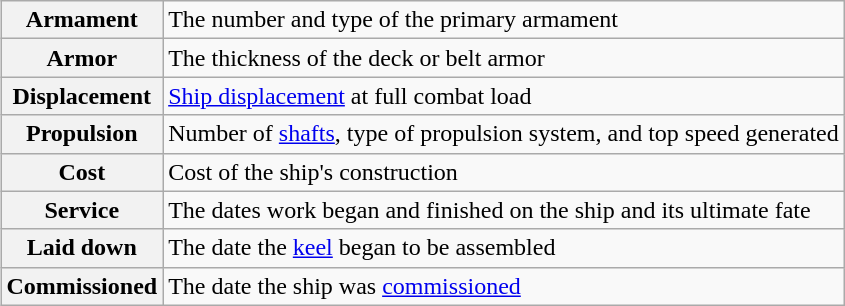<table class="wikitable plainrowheaders" style="float: right; margin: 0 0 0 1em;">
<tr>
<th scope="row">Armament</th>
<td>The number and type of the primary armament</td>
</tr>
<tr>
<th scope="row">Armor</th>
<td>The thickness of the deck or belt armor</td>
</tr>
<tr>
<th scope="row">Displacement</th>
<td><a href='#'>Ship displacement</a> at full combat load</td>
</tr>
<tr>
<th scope="row">Propulsion</th>
<td>Number of <a href='#'>shafts</a>, type of propulsion system, and top speed generated</td>
</tr>
<tr>
<th scope="row">Cost</th>
<td>Cost of the ship's construction</td>
</tr>
<tr>
<th scope="row">Service</th>
<td>The dates work began and finished on the ship and its ultimate fate</td>
</tr>
<tr>
<th scope="row">Laid down</th>
<td>The date the <a href='#'>keel</a> began to be assembled</td>
</tr>
<tr>
<th scope="row">Commissioned</th>
<td>The date the ship was <a href='#'>commissioned</a></td>
</tr>
</table>
